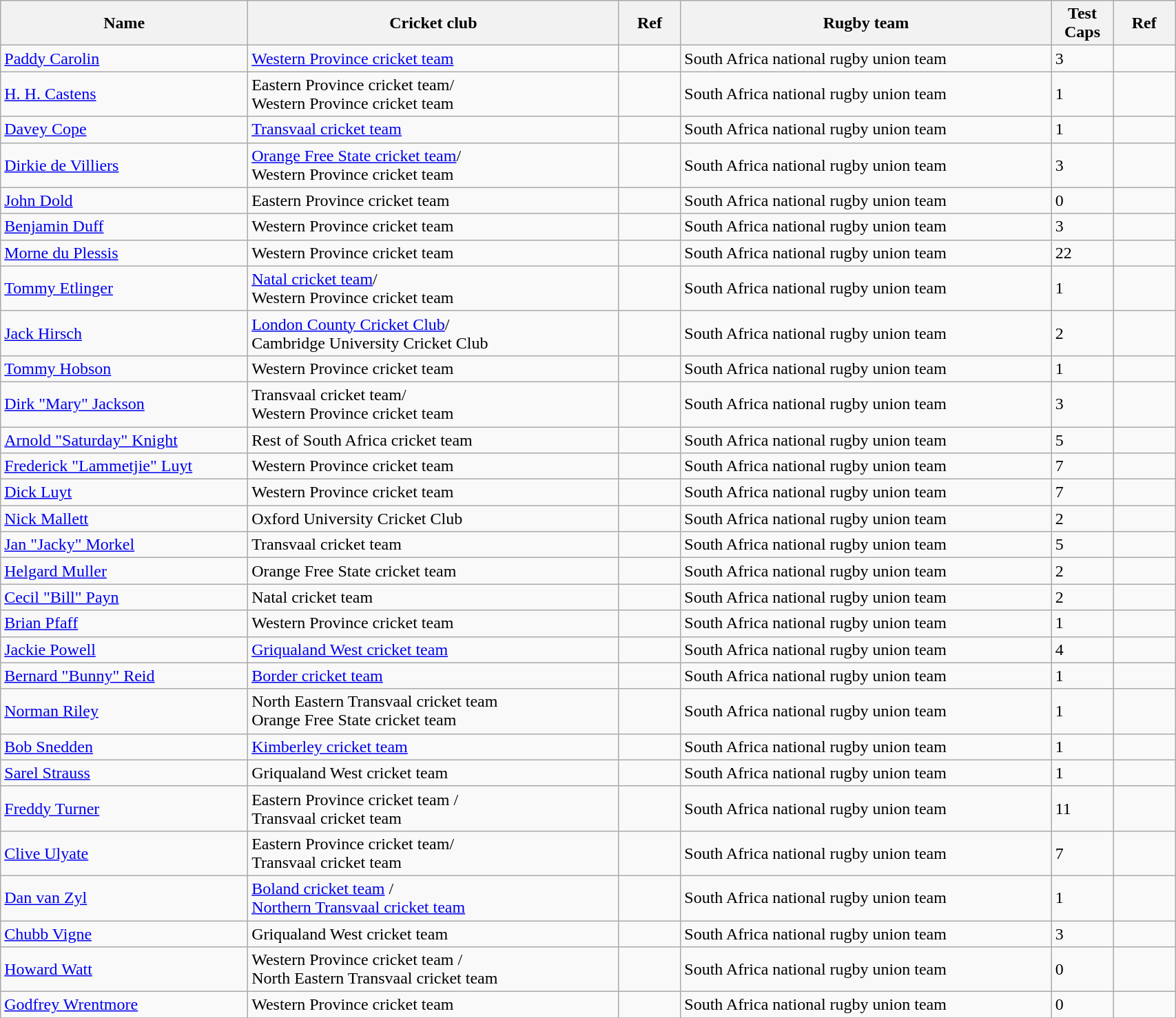<table class=wikitable width=90%>
<tr>
<th width=20%>Name</th>
<th width=30%>Cricket club</th>
<th width=5%>Ref</th>
<th width=30%>Rugby team</th>
<th width=5%>Test Caps</th>
<th width=5%>Ref</th>
</tr>
<tr>
<td><a href='#'>Paddy Carolin</a></td>
<td><a href='#'>Western Province cricket team</a></td>
<td></td>
<td>South Africa national rugby union team</td>
<td>3</td>
<td></td>
</tr>
<tr>
<td><a href='#'>H. H. Castens</a></td>
<td>Eastern Province cricket team/<br>Western Province cricket team</td>
<td></td>
<td>South Africa national rugby union team</td>
<td>1</td>
<td></td>
</tr>
<tr>
<td><a href='#'>Davey Cope</a></td>
<td><a href='#'>Transvaal cricket team</a></td>
<td></td>
<td>South Africa national rugby union team</td>
<td>1</td>
<td></td>
</tr>
<tr>
<td><a href='#'>Dirkie de Villiers</a></td>
<td><a href='#'>Orange Free State cricket team</a>/<br>Western Province cricket team</td>
<td></td>
<td>South Africa national rugby union team</td>
<td>3</td>
<td></td>
</tr>
<tr>
<td><a href='#'>John Dold</a></td>
<td>Eastern Province cricket team</td>
<td></td>
<td>South Africa national rugby union team</td>
<td>0</td>
<td></td>
</tr>
<tr>
<td><a href='#'>Benjamin Duff</a></td>
<td>Western Province cricket team</td>
<td></td>
<td>South Africa national rugby union team</td>
<td>3</td>
<td></td>
</tr>
<tr>
<td><a href='#'>Morne du Plessis</a></td>
<td>Western Province cricket team</td>
<td></td>
<td>South Africa national rugby union team</td>
<td>22</td>
<td></td>
</tr>
<tr>
<td><a href='#'>Tommy Etlinger</a></td>
<td><a href='#'>Natal cricket team</a>/<br>Western Province cricket team</td>
<td></td>
<td>South Africa national rugby union team</td>
<td>1</td>
<td></td>
</tr>
<tr>
<td><a href='#'>Jack Hirsch</a></td>
<td><a href='#'>London County Cricket Club</a>/<br>Cambridge University Cricket Club</td>
<td></td>
<td>South Africa national rugby union team</td>
<td>2</td>
<td></td>
</tr>
<tr>
<td><a href='#'>Tommy Hobson</a></td>
<td>Western Province cricket team</td>
<td></td>
<td>South Africa national rugby union team</td>
<td>1</td>
<td></td>
</tr>
<tr>
<td><a href='#'>Dirk "Mary" Jackson</a></td>
<td>Transvaal cricket team/<br>Western Province cricket team</td>
<td></td>
<td>South Africa national rugby union team</td>
<td>3</td>
<td></td>
</tr>
<tr>
<td><a href='#'>Arnold "Saturday" Knight</a></td>
<td>Rest of South Africa cricket team</td>
<td></td>
<td>South Africa national rugby union team</td>
<td>5</td>
<td></td>
</tr>
<tr>
<td><a href='#'>Frederick "Lammetjie" Luyt</a></td>
<td>Western Province cricket team</td>
<td></td>
<td>South Africa national rugby union team</td>
<td>7</td>
<td></td>
</tr>
<tr>
<td><a href='#'>Dick Luyt</a></td>
<td>Western Province cricket team</td>
<td></td>
<td>South Africa national rugby union team</td>
<td>7</td>
<td></td>
</tr>
<tr>
<td><a href='#'>Nick Mallett</a></td>
<td>Oxford University Cricket Club</td>
<td></td>
<td>South Africa national rugby union team</td>
<td>2</td>
<td></td>
</tr>
<tr>
<td><a href='#'>Jan "Jacky" Morkel</a></td>
<td>Transvaal cricket team</td>
<td></td>
<td>South Africa national rugby union team</td>
<td>5</td>
<td></td>
</tr>
<tr>
<td><a href='#'>Helgard Muller</a></td>
<td>Orange Free State cricket team</td>
<td></td>
<td>South Africa national rugby union team</td>
<td>2</td>
<td></td>
</tr>
<tr>
<td><a href='#'>Cecil "Bill" Payn</a></td>
<td>Natal cricket team</td>
<td></td>
<td>South Africa national rugby union team</td>
<td>2</td>
<td></td>
</tr>
<tr>
<td><a href='#'>Brian Pfaff</a></td>
<td>Western Province cricket team</td>
<td></td>
<td>South Africa national rugby union team</td>
<td>1</td>
<td></td>
</tr>
<tr>
<td><a href='#'>Jackie Powell</a></td>
<td><a href='#'>Griqualand West cricket team</a></td>
<td></td>
<td>South Africa national rugby union team</td>
<td>4</td>
<td></td>
</tr>
<tr>
<td><a href='#'>Bernard "Bunny" Reid</a></td>
<td><a href='#'>Border cricket team</a></td>
<td></td>
<td>South Africa national rugby union team</td>
<td>1</td>
<td></td>
</tr>
<tr>
<td><a href='#'>Norman Riley</a></td>
<td>North Eastern Transvaal cricket team<br>Orange Free State cricket team</td>
<td></td>
<td>South Africa national rugby union team</td>
<td>1</td>
<td></td>
</tr>
<tr>
<td><a href='#'>Bob Snedden</a></td>
<td><a href='#'>Kimberley cricket team</a></td>
<td></td>
<td>South Africa national rugby union team</td>
<td>1</td>
<td></td>
</tr>
<tr>
<td><a href='#'>Sarel Strauss</a></td>
<td>Griqualand West cricket team</td>
<td></td>
<td>South Africa national rugby union team</td>
<td>1</td>
<td></td>
</tr>
<tr>
<td><a href='#'>Freddy Turner</a></td>
<td>Eastern Province cricket team / <br>Transvaal cricket team</td>
<td></td>
<td>South Africa national rugby union team</td>
<td>11</td>
<td></td>
</tr>
<tr>
<td><a href='#'>Clive Ulyate</a></td>
<td>Eastern Province cricket team/<br>Transvaal cricket team</td>
<td></td>
<td>South Africa national rugby union team</td>
<td>7</td>
<td></td>
</tr>
<tr>
<td><a href='#'>Dan van Zyl</a></td>
<td><a href='#'>Boland cricket team</a> / <br><a href='#'>Northern Transvaal cricket team</a></td>
<td></td>
<td>South Africa national rugby union team</td>
<td>1</td>
<td></td>
</tr>
<tr>
<td><a href='#'>Chubb Vigne</a></td>
<td>Griqualand West cricket team</td>
<td></td>
<td>South Africa national rugby union team</td>
<td>3</td>
<td></td>
</tr>
<tr>
<td><a href='#'>Howard Watt</a></td>
<td>Western Province cricket team / <br>North Eastern Transvaal cricket team</td>
<td></td>
<td>South Africa national rugby union team</td>
<td>0</td>
<td></td>
</tr>
<tr>
<td><a href='#'>Godfrey Wrentmore</a></td>
<td>Western Province cricket team</td>
<td></td>
<td>South Africa national rugby union team</td>
<td>0</td>
<td></td>
</tr>
<tr>
</tr>
</table>
